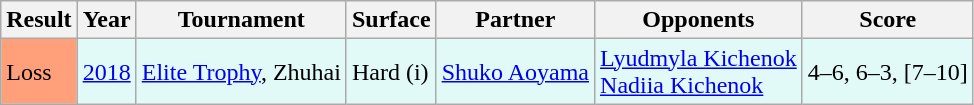<table class="sortable wikitable">
<tr>
<th>Result</th>
<th>Year</th>
<th>Tournament</th>
<th>Surface</th>
<th>Partner</th>
<th>Opponents</th>
<th class="unsortable">Score</th>
</tr>
<tr style="background:#e2faf7;">
<td style="background:#ffa07a;">Loss</td>
<td><a href='#'>2018</a></td>
<td><a href='#'>Elite Trophy</a>, Zhuhai</td>
<td>Hard (i)</td>
<td> <a href='#'>Shuko Aoyama</a></td>
<td> <a href='#'>Lyudmyla Kichenok</a> <br>  <a href='#'>Nadiia Kichenok</a></td>
<td>4–6, 6–3, [7–10]</td>
</tr>
</table>
